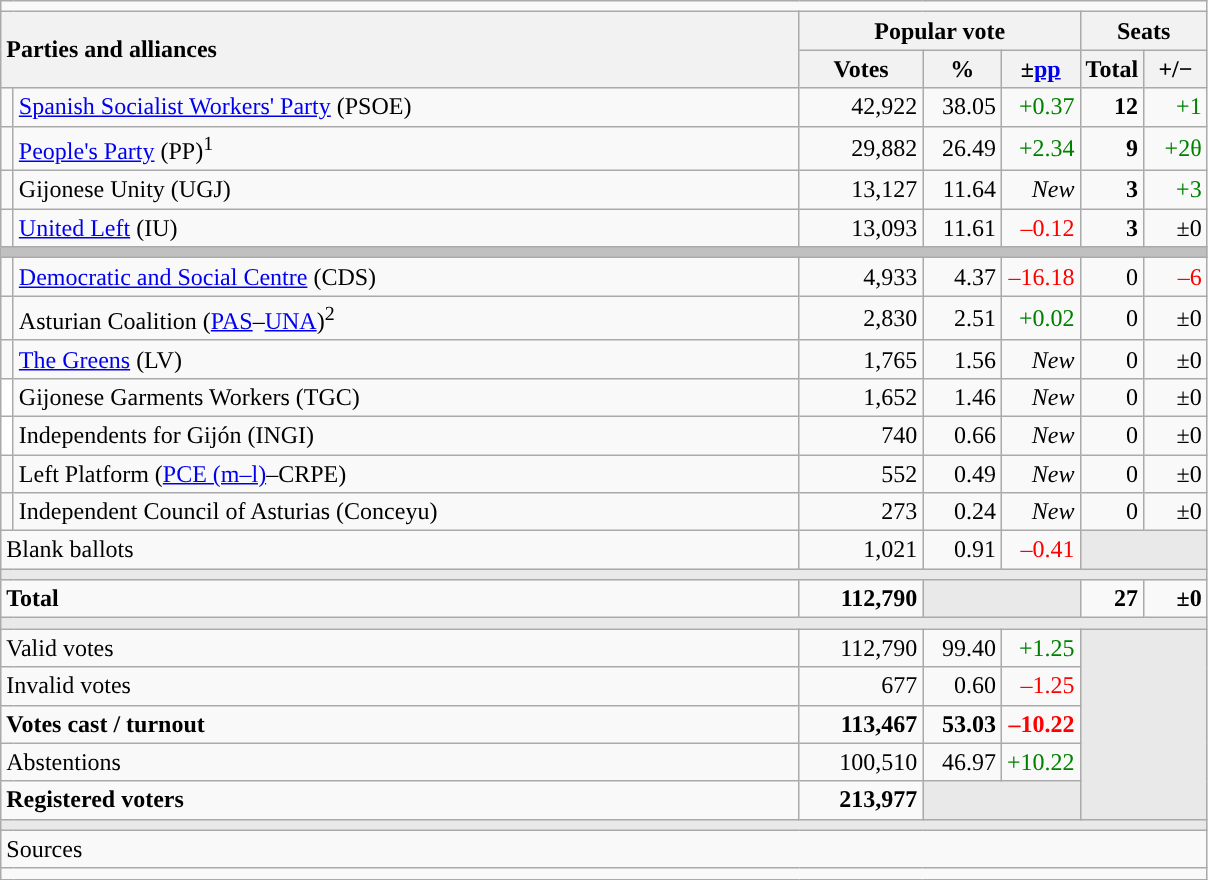<table class="wikitable" style="text-align:right;">
<tr>
<td colspan="7"></td>
</tr>
<tr>
<th style="text-align:left;" rowspan="2" colspan="2" width="525">Parties and alliances</th>
<th colspan="3">Popular vote</th>
<th colspan="2">Seats</th>
</tr>
<tr>
<th width="75">Votes</th>
<th width="45">%</th>
<th width="45">±<a href='#'>pp</a></th>
<th width="35">Total</th>
<th width="35">+/−</th>
</tr>
<tr>
<td width="1" style="color:inherit;background:"></td>
<td align="left"><a href='#'>Spanish Socialist Workers' Party</a> (PSOE)</td>
<td>42,922</td>
<td>38.05</td>
<td style="color:green;">+0.37</td>
<td><strong>12</strong></td>
<td style="color:green;">+1</td>
</tr>
<tr>
<td style="color:inherit;background:"></td>
<td align="left"><a href='#'>People's Party</a> (PP)<sup>1</sup></td>
<td>29,882</td>
<td>26.49</td>
<td style="color:green;">+2.34</td>
<td><strong>9</strong></td>
<td style="color:green;">+2θ</td>
</tr>
<tr>
<td style="color:inherit;background:"></td>
<td align="left">Gijonese Unity (UGJ)</td>
<td>13,127</td>
<td>11.64</td>
<td><em>New</em></td>
<td><strong>3</strong></td>
<td style="color:green;">+3</td>
</tr>
<tr>
<td style="color:inherit;background:"></td>
<td align="left"><a href='#'>United Left</a> (IU)</td>
<td>13,093</td>
<td>11.61</td>
<td style="color:red;">–0.12</td>
<td><strong>3</strong></td>
<td>±0</td>
</tr>
<tr>
<td colspan="7" bgcolor="#C0C0C0"></td>
</tr>
<tr>
<td style="color:inherit;background:"></td>
<td align="left"><a href='#'>Democratic and Social Centre</a> (CDS)</td>
<td>4,933</td>
<td>4.37</td>
<td style="color:red;">–16.18</td>
<td>0</td>
<td style="color:red;">–6</td>
</tr>
<tr>
<td style="color:inherit;background:"></td>
<td align="left">Asturian Coalition (<a href='#'>PAS</a>–<a href='#'>UNA</a>)<sup>2</sup></td>
<td>2,830</td>
<td>2.51</td>
<td style="color:green;">+0.02</td>
<td>0</td>
<td>±0</td>
</tr>
<tr>
<td style="color:inherit;background:"></td>
<td align="left"><a href='#'>The Greens</a> (LV)</td>
<td>1,765</td>
<td>1.56</td>
<td><em>New</em></td>
<td>0</td>
<td>±0</td>
</tr>
<tr>
<td bgcolor="white"></td>
<td align="left">Gijonese Garments Workers (TGC)</td>
<td>1,652</td>
<td>1.46</td>
<td><em>New</em></td>
<td>0</td>
<td>±0</td>
</tr>
<tr>
<td bgcolor="white"></td>
<td align="left">Independents for Gijón (INGI)</td>
<td>740</td>
<td>0.66</td>
<td><em>New</em></td>
<td>0</td>
<td>±0</td>
</tr>
<tr>
<td style="color:inherit;background:"></td>
<td align="left">Left Platform (<a href='#'>PCE (m–l)</a>–CRPE)</td>
<td>552</td>
<td>0.49</td>
<td><em>New</em></td>
<td>0</td>
<td>±0</td>
</tr>
<tr>
<td style="color:inherit;background:"></td>
<td align="left">Independent Council of Asturias (Conceyu)</td>
<td>273</td>
<td>0.24</td>
<td><em>New</em></td>
<td>0</td>
<td>±0</td>
</tr>
<tr>
<td align="left" colspan="2">Blank ballots</td>
<td>1,021</td>
<td>0.91</td>
<td style="color:red;">–0.41</td>
<td bgcolor="#E9E9E9" colspan="2"></td>
</tr>
<tr>
<td colspan="7" bgcolor="#E9E9E9"></td>
</tr>
<tr style="font-weight:bold;">
<td align="left" colspan="2">Total</td>
<td>112,790</td>
<td bgcolor="#E9E9E9" colspan="2"></td>
<td>27</td>
<td>±0</td>
</tr>
<tr>
<td colspan="7" bgcolor="#E9E9E9"></td>
</tr>
<tr>
<td align="left" colspan="2">Valid votes</td>
<td>112,790</td>
<td>99.40</td>
<td style="color:green;">+1.25</td>
<td bgcolor="#E9E9E9" colspan="2" rowspan="5"></td>
</tr>
<tr>
<td align="left" colspan="2">Invalid votes</td>
<td>677</td>
<td>0.60</td>
<td style="color:red;">–1.25</td>
</tr>
<tr style="font-weight:bold;">
<td align="left" colspan="2">Votes cast / turnout</td>
<td>113,467</td>
<td>53.03</td>
<td style="color:red;">–10.22</td>
</tr>
<tr>
<td align="left" colspan="2">Abstentions</td>
<td>100,510</td>
<td>46.97</td>
<td style="color:green;">+10.22</td>
</tr>
<tr style="font-weight:bold;">
<td align="left" colspan="2">Registered voters</td>
<td>213,977</td>
<td bgcolor="#E9E9E9" colspan="2"></td>
</tr>
<tr>
<td colspan="7" bgcolor="#E9E9E9"></td>
</tr>
<tr>
<td align="left" colspan="7">Sources</td>
</tr>
<tr>
<td colspan="7" style="text-align:left; max-width:790px;"></td>
</tr>
</table>
